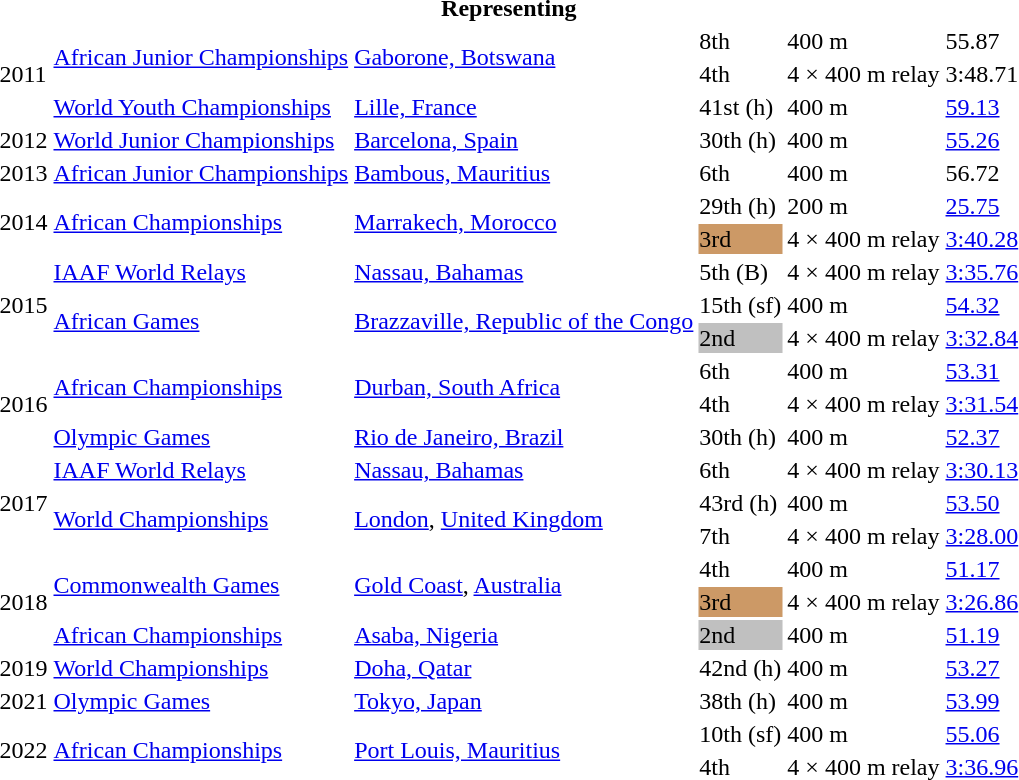<table>
<tr>
<th colspan="6">Representing </th>
</tr>
<tr>
<td rowspan=3>2011</td>
<td rowspan=2><a href='#'>African Junior Championships</a></td>
<td rowspan=2><a href='#'>Gaborone, Botswana</a></td>
<td>8th</td>
<td>400 m</td>
<td>55.87</td>
</tr>
<tr>
<td>4th</td>
<td>4 × 400 m relay</td>
<td>3:48.71</td>
</tr>
<tr>
<td><a href='#'>World Youth Championships</a></td>
<td><a href='#'>Lille, France</a></td>
<td>41st (h)</td>
<td>400 m</td>
<td><a href='#'>59.13</a></td>
</tr>
<tr>
<td>2012</td>
<td><a href='#'>World Junior Championships</a></td>
<td><a href='#'>Barcelona, Spain</a></td>
<td>30th (h)</td>
<td>400 m</td>
<td><a href='#'>55.26</a></td>
</tr>
<tr>
<td>2013</td>
<td><a href='#'>African Junior Championships</a></td>
<td><a href='#'>Bambous, Mauritius</a></td>
<td>6th</td>
<td>400 m</td>
<td>56.72</td>
</tr>
<tr>
<td rowspan=2>2014</td>
<td rowspan=2><a href='#'>African Championships</a></td>
<td rowspan=2><a href='#'>Marrakech, Morocco</a></td>
<td>29th (h)</td>
<td>200 m</td>
<td><a href='#'>25.75</a></td>
</tr>
<tr>
<td bgcolor=cc9966>3rd</td>
<td>4 × 400 m relay</td>
<td><a href='#'>3:40.28</a></td>
</tr>
<tr>
<td rowspan=3>2015</td>
<td><a href='#'>IAAF World Relays</a></td>
<td><a href='#'>Nassau, Bahamas</a></td>
<td>5th (B)</td>
<td>4 × 400 m relay</td>
<td><a href='#'>3:35.76</a></td>
</tr>
<tr>
<td rowspan=2><a href='#'>African Games</a></td>
<td rowspan=2><a href='#'>Brazzaville, Republic of the Congo</a></td>
<td>15th (sf)</td>
<td>400 m</td>
<td><a href='#'>54.32</a></td>
</tr>
<tr>
<td bgcolor=silver>2nd</td>
<td>4 × 400 m relay</td>
<td><a href='#'>3:32.84</a></td>
</tr>
<tr>
<td rowspan=3>2016</td>
<td rowspan=2><a href='#'>African Championships</a></td>
<td rowspan=2><a href='#'>Durban, South Africa</a></td>
<td>6th</td>
<td>400 m</td>
<td><a href='#'>53.31</a></td>
</tr>
<tr>
<td>4th</td>
<td>4 × 400 m relay</td>
<td><a href='#'>3:31.54</a></td>
</tr>
<tr>
<td><a href='#'>Olympic Games</a></td>
<td><a href='#'>Rio de Janeiro, Brazil</a></td>
<td>30th (h)</td>
<td>400 m</td>
<td><a href='#'>52.37</a></td>
</tr>
<tr>
<td rowspan=3>2017</td>
<td><a href='#'>IAAF World Relays</a></td>
<td><a href='#'>Nassau, Bahamas</a></td>
<td>6th</td>
<td>4 × 400 m relay</td>
<td><a href='#'>3:30.13</a></td>
</tr>
<tr>
<td rowspan=2><a href='#'>World Championships</a></td>
<td rowspan=2><a href='#'>London</a>, <a href='#'>United Kingdom</a></td>
<td>43rd (h)</td>
<td>400 m</td>
<td><a href='#'>53.50</a></td>
</tr>
<tr>
<td>7th</td>
<td>4 × 400 m relay</td>
<td><a href='#'>3:28.00</a></td>
</tr>
<tr>
<td rowspan=3>2018</td>
<td rowspan=2><a href='#'>Commonwealth Games</a></td>
<td rowspan=2><a href='#'>Gold Coast</a>, <a href='#'>Australia</a></td>
<td>4th</td>
<td>400 m</td>
<td><a href='#'>51.17</a></td>
</tr>
<tr>
<td bgcolor=cc9966>3rd</td>
<td>4 × 400 m relay</td>
<td><a href='#'>3:26.86</a></td>
</tr>
<tr>
<td><a href='#'>African Championships</a></td>
<td><a href='#'>Asaba, Nigeria</a></td>
<td bgcolor=silver>2nd</td>
<td>400 m</td>
<td><a href='#'>51.19</a></td>
</tr>
<tr>
<td>2019</td>
<td><a href='#'>World Championships</a></td>
<td><a href='#'>Doha, Qatar</a></td>
<td>42nd (h)</td>
<td>400 m</td>
<td><a href='#'>53.27</a></td>
</tr>
<tr>
<td>2021</td>
<td><a href='#'>Olympic Games</a></td>
<td><a href='#'>Tokyo, Japan</a></td>
<td>38th (h)</td>
<td>400 m</td>
<td><a href='#'>53.99</a></td>
</tr>
<tr>
<td rowspan=2>2022</td>
<td rowspan=2><a href='#'>African Championships</a></td>
<td rowspan=2><a href='#'>Port Louis, Mauritius</a></td>
<td>10th (sf)</td>
<td>400 m</td>
<td><a href='#'>55.06</a></td>
</tr>
<tr>
<td>4th</td>
<td>4 × 400 m relay</td>
<td><a href='#'>3:36.96</a></td>
</tr>
</table>
